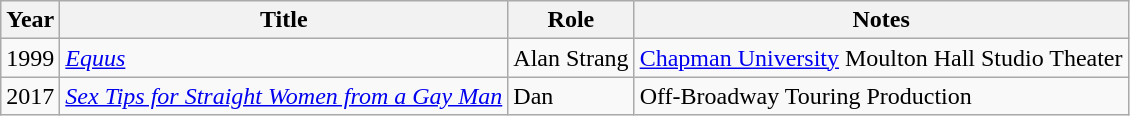<table class="wikitable sortable">
<tr>
<th>Year</th>
<th>Title</th>
<th>Role</th>
<th class="unsortable">Notes</th>
</tr>
<tr>
<td>1999</td>
<td><em><a href='#'>Equus</a></em></td>
<td>Alan Strang</td>
<td><a href='#'>Chapman University</a> Moulton Hall Studio Theater</td>
</tr>
<tr>
<td>2017</td>
<td><em><a href='#'>Sex Tips for Straight Women from a Gay Man</a></em></td>
<td>Dan</td>
<td>Off-Broadway Touring Production</td>
</tr>
</table>
